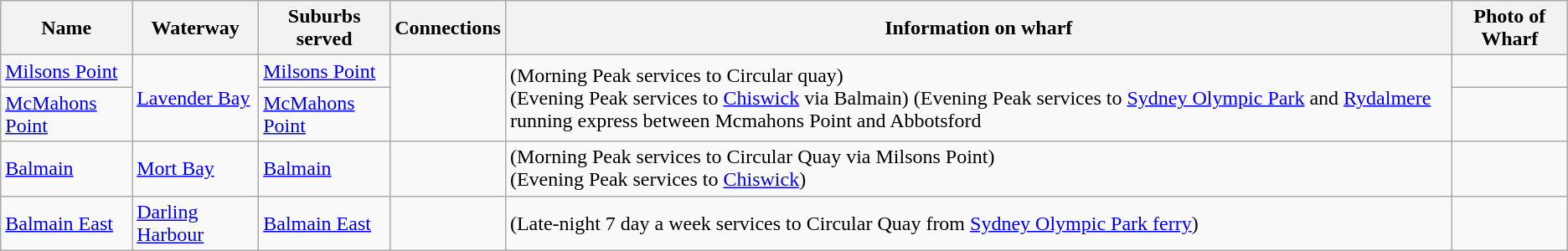<table class="wikitable">
<tr>
<th>Name</th>
<th>Waterway</th>
<th>Suburbs served</th>
<th>Connections</th>
<th>Information on wharf</th>
<th>Photo of Wharf</th>
</tr>
<tr>
<td><a href='#'>Milsons Point</a></td>
<td rowspan="2"><a href='#'>Lavender Bay</a></td>
<td><a href='#'>Milsons Point</a></td>
<td rowspan="2"></td>
<td rowspan="2">(Morning Peak services to Circular quay)<br>(Evening Peak services to <a href='#'>Chiswick</a> via Balmain)
(Evening Peak services to <a href='#'>Sydney Olympic Park</a> and <a href='#'>Rydalmere</a> running express between Mcmahons Point and Abbotsford</td>
<td></td>
</tr>
<tr>
<td><a href='#'>McMahons Point</a></td>
<td><a href='#'>McMahons Point</a></td>
<td></td>
</tr>
<tr>
<td><a href='#'>Balmain</a></td>
<td><a href='#'>Mort Bay</a></td>
<td><a href='#'>Balmain</a></td>
<td></td>
<td>(Morning Peak services to Circular Quay via Milsons Point)<br>(Evening Peak services to <a href='#'>Chiswick</a>)</td>
<td></td>
</tr>
<tr>
<td><a href='#'>Balmain East</a></td>
<td><a href='#'>Darling Harbour</a></td>
<td><a href='#'>Balmain East</a></td>
<td></td>
<td>(Late-night 7 day a week services to Circular Quay from <a href='#'>Sydney Olympic Park ferry</a>)</td>
<td></td>
</tr>
</table>
